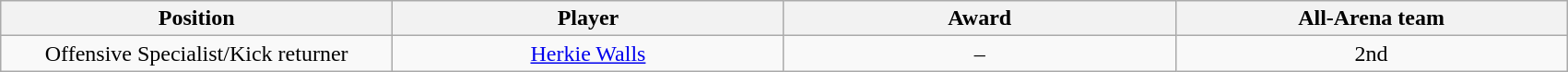<table class="wikitable sortable">
<tr>
<th bgcolor="#DDDDFF" width="20%">Position</th>
<th bgcolor="#DDDDFF" width="20%">Player</th>
<th bgcolor="#DDDDFF" width="20%">Award</th>
<th bgcolor="#DDDDFF" width="20%">All-Arena team</th>
</tr>
<tr align="center">
<td>Offensive Specialist/Kick returner</td>
<td><a href='#'>Herkie Walls</a></td>
<td>–</td>
<td>2nd</td>
</tr>
</table>
